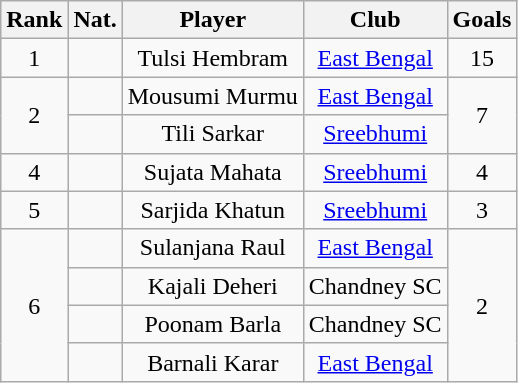<table class="wikitable" style="text-align:center">
<tr>
<th>Rank</th>
<th>Nat.</th>
<th>Player</th>
<th>Club</th>
<th>Goals</th>
</tr>
<tr>
<td rowspan="1">1</td>
<td></td>
<td>Tulsi Hembram</td>
<td><a href='#'>East Bengal</a></td>
<td rowspan="1">15</td>
</tr>
<tr>
<td rowspan="2">2</td>
<td></td>
<td>Mousumi Murmu</td>
<td><a href='#'>East Bengal</a></td>
<td rowspan="2">7</td>
</tr>
<tr>
<td></td>
<td>Tili Sarkar</td>
<td><a href='#'>Sreebhumi</a></td>
</tr>
<tr>
<td rowspan="1">4</td>
<td></td>
<td>Sujata Mahata</td>
<td><a href='#'>Sreebhumi</a></td>
<td rowspan="1">4</td>
</tr>
<tr>
<td rowspan="1">5</td>
<td></td>
<td>Sarjida Khatun</td>
<td><a href='#'>Sreebhumi</a></td>
<td rowspan="1">3</td>
</tr>
<tr>
<td rowspan="4">6</td>
<td></td>
<td>Sulanjana Raul</td>
<td><a href='#'>East Bengal</a></td>
<td rowspan="4">2</td>
</tr>
<tr>
<td></td>
<td>Kajali Deheri</td>
<td>Chandney SC</td>
</tr>
<tr>
<td></td>
<td>Poonam Barla</td>
<td>Chandney SC</td>
</tr>
<tr>
<td></td>
<td>Barnali Karar</td>
<td><a href='#'>East Bengal</a></td>
</tr>
</table>
